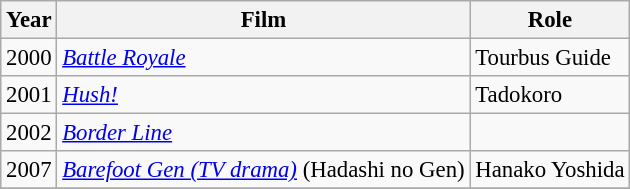<table class="wikitable" style="font-size: 95%;">
<tr>
<th>Year</th>
<th>Film</th>
<th>Role</th>
</tr>
<tr>
<td>2000</td>
<td><em><a href='#'>Battle Royale</a></em></td>
<td>Tourbus Guide</td>
</tr>
<tr>
<td>2001</td>
<td><em><a href='#'>Hush!</a></em></td>
<td>Tadokoro</td>
</tr>
<tr>
<td>2002</td>
<td><em><a href='#'>Border Line</a></em></td>
<td></td>
</tr>
<tr>
<td>2007</td>
<td><em><a href='#'>Barefoot Gen (TV drama)</a></em> (Hadashi no Gen)</td>
<td>Hanako Yoshida</td>
</tr>
<tr>
</tr>
</table>
